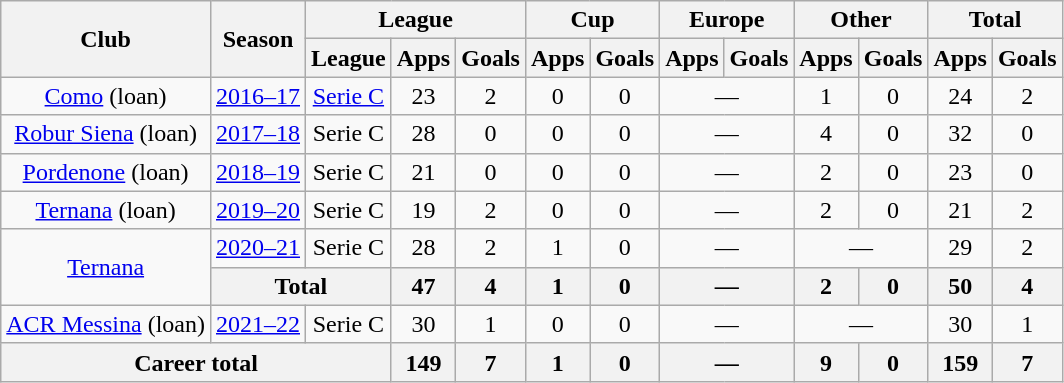<table class="wikitable" style="text-align: center;">
<tr>
<th rowspan="2">Club</th>
<th rowspan="2">Season</th>
<th colspan="3">League</th>
<th colspan="2">Cup</th>
<th colspan="2">Europe</th>
<th colspan="2">Other</th>
<th colspan="2">Total</th>
</tr>
<tr>
<th>League</th>
<th>Apps</th>
<th>Goals</th>
<th>Apps</th>
<th>Goals</th>
<th>Apps</th>
<th>Goals</th>
<th>Apps</th>
<th>Goals</th>
<th>Apps</th>
<th>Goals</th>
</tr>
<tr>
<td rowspan="1"><a href='#'>Como</a> (loan)</td>
<td><a href='#'>2016–17</a></td>
<td rowspan="1"><a href='#'>Serie C</a></td>
<td>23</td>
<td>2</td>
<td>0</td>
<td>0</td>
<td colspan="2">—</td>
<td>1</td>
<td>0</td>
<td>24</td>
<td>2</td>
</tr>
<tr>
<td><a href='#'>Robur Siena</a> (loan)</td>
<td><a href='#'>2017–18</a></td>
<td>Serie C</td>
<td>28</td>
<td>0</td>
<td>0</td>
<td>0</td>
<td colspan="2">—</td>
<td 4>4</td>
<td>0</td>
<td>32</td>
<td 0>0</td>
</tr>
<tr>
<td><a href='#'>Pordenone</a> (loan)</td>
<td><a href='#'>2018–19</a></td>
<td>Serie C</td>
<td>21</td>
<td>0</td>
<td>0</td>
<td>0</td>
<td colspan="2">—</td>
<td>2</td>
<td>0</td>
<td>23</td>
<td>0</td>
</tr>
<tr>
<td><a href='#'>Ternana</a> (loan)</td>
<td><a href='#'>2019–20</a></td>
<td>Serie C</td>
<td>19</td>
<td>2</td>
<td>0</td>
<td>0</td>
<td colspan="2">—</td>
<td>2</td>
<td>0</td>
<td>21</td>
<td>2</td>
</tr>
<tr>
<td rowspan="2"><a href='#'>Ternana</a></td>
<td><a href='#'>2020–21</a></td>
<td>Serie C</td>
<td>28</td>
<td>2</td>
<td>1</td>
<td>0</td>
<td colspan="2">—</td>
<td colspan="2">—</td>
<td>29</td>
<td>2</td>
</tr>
<tr>
<th colspan="2">Total</th>
<th>47</th>
<th>4</th>
<th>1</th>
<th>0</th>
<th colspan="2">—</th>
<th>2</th>
<th>0</th>
<th>50</th>
<th>4</th>
</tr>
<tr>
<td><a href='#'>ACR Messina</a> (loan)</td>
<td><a href='#'>2021–22</a></td>
<td>Serie C</td>
<td>30</td>
<td>1</td>
<td>0</td>
<td>0</td>
<td colspan="2">—</td>
<td colspan="2" 4>—</td>
<td>30</td>
<td 0>1</td>
</tr>
<tr>
<th colspan="3">Career total</th>
<th>149</th>
<th>7</th>
<th>1</th>
<th>0</th>
<th colspan="2">—</th>
<th>9</th>
<th>0</th>
<th>159</th>
<th>7</th>
</tr>
</table>
